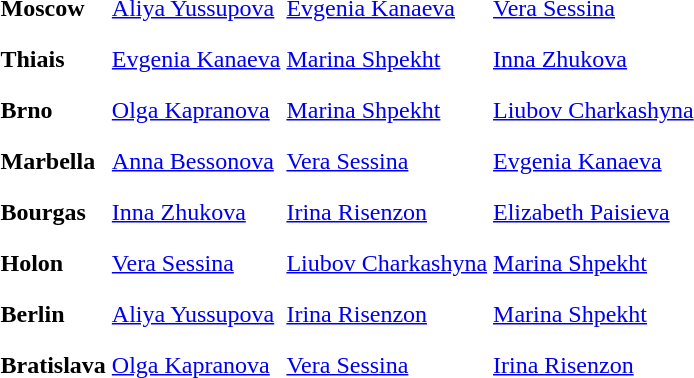<table>
<tr>
<th scope=row style="text-align:left">Moscow</th>
<td style="height:30px;"> <a href='#'>Aliya Yussupova</a></td>
<td style="height:30px;"> <a href='#'>Evgenia Kanaeva</a></td>
<td style="height:30px;"> <a href='#'>Vera Sessina</a></td>
</tr>
<tr>
<th scope=row style="text-align:left">Thiais</th>
<td style="height:30px;"> <a href='#'>Evgenia Kanaeva</a></td>
<td style="height:30px;"> <a href='#'>Marina Shpekht</a></td>
<td style="height:30px;"> <a href='#'>Inna Zhukova</a></td>
</tr>
<tr>
<th scope=row style="text-align:left">Brno</th>
<td style="height:30px;"> <a href='#'>Olga Kapranova</a></td>
<td style="height:30px;"> <a href='#'>Marina Shpekht</a></td>
<td style="height:30px;"> <a href='#'>Liubov Charkashyna</a></td>
</tr>
<tr>
<th scope=row style="text-align:left">Marbella</th>
<td style="height:30px;"> <a href='#'>Anna Bessonova</a></td>
<td style="height:30px;"> <a href='#'>Vera Sessina</a></td>
<td style="height:30px;"> <a href='#'>Evgenia Kanaeva</a></td>
</tr>
<tr>
<th scope=row style="text-align:left">Bourgas</th>
<td style="height:30px;"> <a href='#'>Inna Zhukova</a></td>
<td style="height:30px;"> <a href='#'>Irina Risenzon</a></td>
<td style="height:30px;"> <a href='#'>Elizabeth Paisieva</a></td>
</tr>
<tr>
<th scope=row style="text-align:left">Holon</th>
<td style="height:30px;"> <a href='#'>Vera Sessina</a></td>
<td style="height:30px;"> <a href='#'>Liubov Charkashyna</a></td>
<td style="height:30px;"> <a href='#'>Marina Shpekht</a></td>
</tr>
<tr>
<th scope=row style="text-align:left">Berlin</th>
<td style="height:30px;"> <a href='#'>Aliya Yussupova</a></td>
<td style="height:30px;"> <a href='#'>Irina Risenzon</a></td>
<td style="height:30px;"> <a href='#'>Marina Shpekht</a></td>
</tr>
<tr>
<th scope=row style="text-align:left">Bratislava</th>
<td style="height:30px;"> <a href='#'>Olga Kapranova</a></td>
<td style="height:30px;"> <a href='#'>Vera Sessina</a></td>
<td style="height:30px;"> <a href='#'>Irina Risenzon</a></td>
</tr>
<tr>
</tr>
</table>
